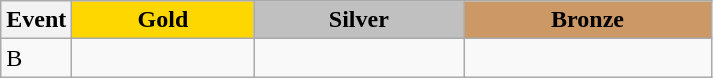<table class=wikitable style="font-size:100%">
<tr>
<th rowspan="1" width="10%">Event</th>
<th rowspan="1" style="background:gold;">Gold</th>
<th colspan="1" style="background:silver;">Silver</th>
<th colspan="1" style="background:#CC9966;">Bronze</th>
</tr>
<tr>
<td>B</td>
<td></td>
<td></td>
<td></td>
</tr>
</table>
